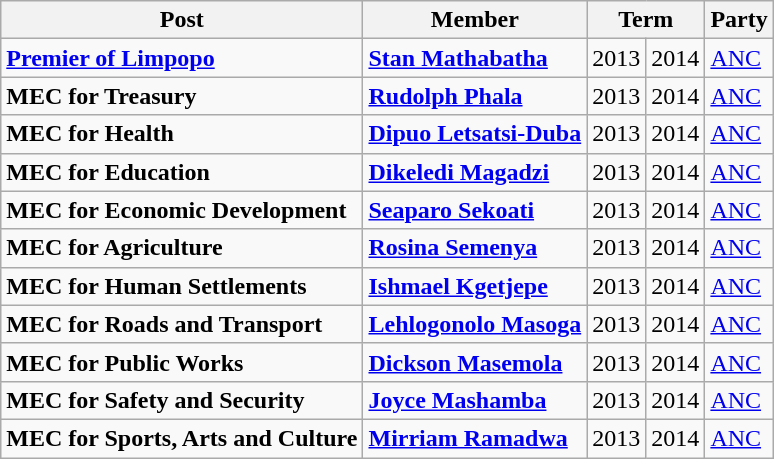<table class="wikitable">
<tr>
<th>Post</th>
<th>Member</th>
<th colspan="2">Term</th>
<th>Party</th>
</tr>
<tr>
<td><strong><a href='#'>Premier of Limpopo</a></strong></td>
<td><strong><a href='#'>Stan Mathabatha</a></strong></td>
<td>2013</td>
<td>2014</td>
<td><a href='#'>ANC</a></td>
</tr>
<tr>
<td><strong>MEC for Treasury</strong></td>
<td><strong><a href='#'>Rudolph Phala</a></strong></td>
<td>2013</td>
<td>2014</td>
<td><a href='#'>ANC</a></td>
</tr>
<tr>
<td><strong>MEC for Health</strong></td>
<td><strong><a href='#'>Dipuo Letsatsi-Duba</a></strong></td>
<td>2013</td>
<td>2014</td>
<td><a href='#'>ANC</a></td>
</tr>
<tr>
<td><strong>MEC for Education</strong></td>
<td><strong><a href='#'>Dikeledi Magadzi</a></strong></td>
<td>2013</td>
<td>2014</td>
<td><a href='#'>ANC</a></td>
</tr>
<tr>
<td><strong>MEC for Economic Development</strong></td>
<td><strong><a href='#'>Seaparo Sekoati</a></strong></td>
<td>2013</td>
<td>2014</td>
<td><a href='#'>ANC</a></td>
</tr>
<tr>
<td><strong>MEC for Agriculture</strong></td>
<td><strong><a href='#'>Rosina Semenya</a></strong></td>
<td>2013</td>
<td>2014</td>
<td><a href='#'>ANC</a></td>
</tr>
<tr>
<td><strong>MEC for Human Settlements</strong></td>
<td><strong><a href='#'>Ishmael Kgetjepe</a></strong></td>
<td>2013</td>
<td>2014</td>
<td><a href='#'>ANC</a></td>
</tr>
<tr>
<td><strong>MEC for Roads and Transport</strong></td>
<td><strong><a href='#'>Lehlogonolo Masoga</a></strong></td>
<td>2013</td>
<td>2014</td>
<td><a href='#'>ANC</a></td>
</tr>
<tr>
<td><strong>MEC for Public Works</strong></td>
<td><strong><a href='#'>Dickson Masemola</a></strong></td>
<td>2013</td>
<td>2014</td>
<td><a href='#'>ANC</a></td>
</tr>
<tr>
<td><strong>MEC for Safety and Security</strong></td>
<td><strong><a href='#'>Joyce Mashamba</a></strong></td>
<td>2013</td>
<td>2014</td>
<td><a href='#'>ANC</a></td>
</tr>
<tr>
<td><strong>MEC for Sports, Arts and Culture</strong></td>
<td><strong><a href='#'>Mirriam Ramadwa</a></strong></td>
<td>2013</td>
<td>2014</td>
<td><a href='#'>ANC</a></td>
</tr>
</table>
